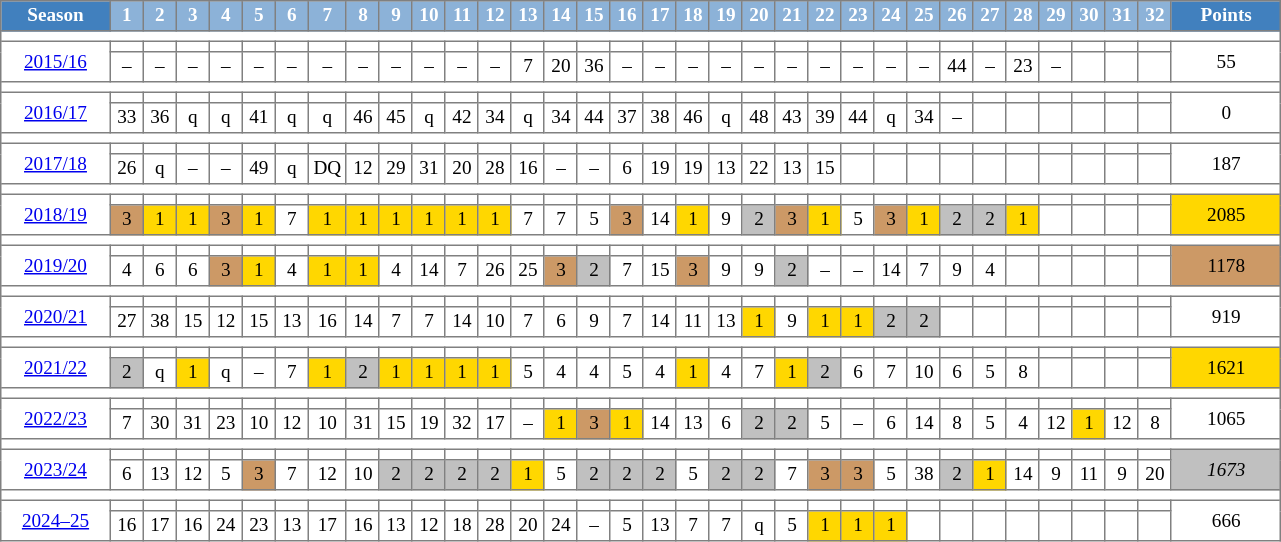<table cellpadding="3" cellspacing="0" border="1" style="background:#fff; font-size:80%; line-height:13px; border:gray solid 1px; border-collapse:collapse;">
<tr style="background:#ccc; text-align:center; color:white">
<td style="background:#4180be;" width="65px"><strong>Season</strong></td>
<td style="background:#8CB2D8;" width="15px"><strong>1</strong></td>
<td style="background:#8CB2D8;" width="15px"><strong>2</strong></td>
<td style="background:#8CB2D8;" width="15px"><strong>3</strong></td>
<td style="background:#8CB2D8;" width="15px"><strong>4</strong></td>
<td style="background:#8CB2D8;" width="15px"><strong>5</strong></td>
<td style="background:#8CB2D8;" width="15px"><strong>6</strong></td>
<td style="background:#8CB2D8;" width="15px"><strong>7</strong></td>
<td style="background:#8CB2D8;" width="15px"><strong>8</strong></td>
<td style="background:#8CB2D8;" width="15px"><strong>9</strong></td>
<td style="background:#8CB2D8;" width="15px"><strong>10</strong></td>
<td style="background:#8CB2D8;" width="15px"><strong>11</strong></td>
<td style="background:#8CB2D8;" width="15px"><strong>12</strong></td>
<td style="background:#8CB2D8;" width="15px"><strong>13</strong></td>
<td style="background:#8CB2D8;" width="15px"><strong>14</strong></td>
<td style="background:#8CB2D8;" width="15px"><strong>15</strong></td>
<td style="background:#8CB2D8;" width="15px"><strong>16</strong></td>
<td style="background:#8CB2D8;" width="15px"><strong>17</strong></td>
<td style="background:#8CB2D8;" width="15px"><strong>18</strong></td>
<td style="background:#8CB2D8;" width="15px"><strong>19</strong></td>
<td style="background:#8CB2D8;" width="15px"><strong>20</strong></td>
<td style="background:#8CB2D8;" width="15px"><strong>21</strong></td>
<td style="background:#8CB2D8;" width="15px"><strong>22</strong></td>
<td style="background:#8CB2D8;" width="15px"><strong>23</strong></td>
<td style="background:#8CB2D8;" width="15px"><strong>24</strong></td>
<td style="background:#8CB2D8;" width="15px"><strong>25</strong></td>
<td style="background:#8CB2D8;" width="15px"><strong>26</strong></td>
<td style="background:#8CB2D8;" width="15px"><strong>27</strong></td>
<td style="background:#8CB2D8;" width="15px"><strong>28</strong></td>
<td style="background:#8CB2D8;" width="15px"><strong>29</strong></td>
<td style="background:#8CB2D8;" width="15px"><strong>30</strong></td>
<td style="background:#8CB2D8;" width="15px"><strong>31</strong></td>
<td style="background:#8CB2D8;" width="15px"><strong>32</strong></td>
<td style="background:#4180be;" width="30px"><strong>Points</strong></td>
</tr>
<tr>
<td colspan=34></td>
</tr>
<tr align=center>
<td rowspan=2 width=66px><a href='#'>2015/16</a></td>
<th></th>
<th></th>
<th></th>
<th></th>
<th></th>
<th></th>
<th></th>
<th></th>
<th></th>
<th></th>
<th></th>
<th></th>
<th></th>
<th></th>
<th></th>
<th></th>
<th></th>
<th></th>
<th></th>
<th></th>
<th></th>
<th></th>
<th></th>
<th></th>
<th></th>
<th></th>
<th></th>
<th></th>
<th></th>
<th></th>
<th></th>
<th></th>
<td rowspan=2 width=66px>55</td>
</tr>
<tr align=center>
<td>–</td>
<td>–</td>
<td>–</td>
<td>–</td>
<td>–</td>
<td>–</td>
<td>–</td>
<td>–</td>
<td>–</td>
<td>–</td>
<td>–</td>
<td>–</td>
<td>7</td>
<td>20</td>
<td>36</td>
<td>–</td>
<td>–</td>
<td>–</td>
<td>–</td>
<td>–</td>
<td>–</td>
<td>–</td>
<td>–</td>
<td>–</td>
<td>–</td>
<td>44</td>
<td>–</td>
<td>23</td>
<td>–</td>
<td></td>
<td></td>
</tr>
<tr>
<td colspan=34></td>
</tr>
<tr align=center>
<td rowspan=2 width=66px><a href='#'>2016/17</a></td>
<th></th>
<th></th>
<th></th>
<th></th>
<th></th>
<th></th>
<th></th>
<th></th>
<th></th>
<th></th>
<th></th>
<th></th>
<th></th>
<th></th>
<th></th>
<th></th>
<th></th>
<th></th>
<th></th>
<th></th>
<th></th>
<th></th>
<th></th>
<th></th>
<th></th>
<th></th>
<th></th>
<th></th>
<th></th>
<th></th>
<th></th>
<th></th>
<td rowspan=2 width=66px>0</td>
</tr>
<tr align=center>
<td>33</td>
<td>36</td>
<td>q</td>
<td>q</td>
<td>41</td>
<td>q</td>
<td>q</td>
<td>46</td>
<td>45</td>
<td>q</td>
<td>42</td>
<td>34</td>
<td>q</td>
<td>34</td>
<td>44</td>
<td>37</td>
<td>38</td>
<td>46</td>
<td>q</td>
<td>48</td>
<td>43</td>
<td>39</td>
<td>44</td>
<td>q</td>
<td>34</td>
<td>–</td>
<td></td>
<td></td>
<td></td>
<td></td>
<td></td>
</tr>
<tr>
<td colspan=34></td>
</tr>
<tr align=center>
<td rowspan="2" style="width:66px;"><a href='#'>2017/18</a></td>
<th></th>
<th></th>
<th></th>
<th></th>
<th></th>
<th></th>
<th></th>
<th></th>
<th></th>
<th></th>
<th></th>
<th></th>
<th></th>
<th></th>
<th></th>
<th></th>
<th></th>
<th></th>
<th></th>
<th></th>
<th></th>
<th></th>
<th></th>
<th></th>
<th></th>
<th></th>
<td></td>
<th></th>
<th></th>
<th></th>
<th></th>
<th></th>
<td rowspan="2" style="width:66px;">187</td>
</tr>
<tr align=center>
<td>26</td>
<td>q</td>
<td>–</td>
<td>–</td>
<td>49</td>
<td>q</td>
<td>DQ</td>
<td>12</td>
<td>29</td>
<td>31</td>
<td>20</td>
<td>28</td>
<td>16</td>
<td>–</td>
<td>–</td>
<td>6</td>
<td>19</td>
<td>19</td>
<td>13</td>
<td>22</td>
<td>13</td>
<td>15</td>
<td></td>
<td></td>
<td></td>
<td></td>
<td></td>
<td></td>
<td></td>
<td></td>
<td></td>
</tr>
<tr>
<td colspan=34></td>
</tr>
<tr align=center>
<td rowspan="2" style="width:66px;"><a href='#'>2018/19</a></td>
<th></th>
<th></th>
<th></th>
<th></th>
<th></th>
<th></th>
<th></th>
<th></th>
<th></th>
<th></th>
<th></th>
<th></th>
<th></th>
<th></th>
<th></th>
<th></th>
<th></th>
<th></th>
<th></th>
<th></th>
<th></th>
<th></th>
<th></th>
<th></th>
<th></th>
<th></th>
<th></th>
<th></th>
<th></th>
<th></th>
<th></th>
<th></th>
<td bgcolor=gold rowspan="2" style="width:66px;">2085</td>
</tr>
<tr align=center>
<td bgcolor=#CC9966>3</td>
<td bgcolor=gold>1</td>
<td bgcolor=gold>1</td>
<td bgcolor=#CC9966>3</td>
<td bgcolor=gold>1</td>
<td>7</td>
<td bgcolor=gold>1</td>
<td bgcolor=gold>1</td>
<td bgcolor=gold>1</td>
<td bgcolor=gold>1</td>
<td bgcolor=gold>1</td>
<td bgcolor=gold>1</td>
<td>7</td>
<td>7</td>
<td>5</td>
<td bgcolor=#CC9966>3</td>
<td>14</td>
<td bgcolor=gold>1</td>
<td>9</td>
<td bgcolor=silver>2</td>
<td bgcolor=#CC9966>3</td>
<td bgcolor=gold>1</td>
<td>5</td>
<td bgcolor=#CC9966>3</td>
<td bgcolor=gold>1</td>
<td bgcolor=silver>2</td>
<td bgcolor=silver>2</td>
<td bgcolor=gold>1</td>
<td></td>
<td></td>
<td></td>
</tr>
<tr>
<td colspan=34></td>
</tr>
<tr align=center>
<td rowspan="2" style="width:66px;"><a href='#'>2019/20</a></td>
<th></th>
<th></th>
<th></th>
<th></th>
<th></th>
<th></th>
<th></th>
<th></th>
<th></th>
<th></th>
<th></th>
<th></th>
<th></th>
<th></th>
<th></th>
<th></th>
<th></th>
<th></th>
<th></th>
<th></th>
<th></th>
<th></th>
<th></th>
<th></th>
<th></th>
<th></th>
<th></th>
<th></th>
<th></th>
<th></th>
<th></th>
<th></th>
<td bgcolor=#CC9966 rowspan="2" style="width:66px;">1178</td>
</tr>
<tr align=center>
<td>4</td>
<td>6</td>
<td>6</td>
<td bgcolor=#CC9966>3</td>
<td bgcolor=gold>1</td>
<td>4</td>
<td bgcolor=gold>1</td>
<td bgcolor=gold>1</td>
<td>4</td>
<td>14</td>
<td>7</td>
<td>26</td>
<td>25</td>
<td bgcolor=#CC9966>3</td>
<td bgcolor=silver>2</td>
<td>7</td>
<td>15</td>
<td bgcolor=#CC9966>3</td>
<td>9</td>
<td>9</td>
<td bgcolor=silver>2</td>
<td>–</td>
<td>–</td>
<td>14</td>
<td>7</td>
<td>9</td>
<td>4</td>
<td></td>
<td></td>
<td></td>
<td></td>
</tr>
<tr>
<td colspan=34></td>
</tr>
<tr align=center>
<td rowspan="2" style="width:66px;"><a href='#'>2020/21</a></td>
<th></th>
<th></th>
<th></th>
<th></th>
<th></th>
<th></th>
<th></th>
<th></th>
<th></th>
<th></th>
<th></th>
<th></th>
<th></th>
<th></th>
<th></th>
<th></th>
<th></th>
<th></th>
<th></th>
<th></th>
<th></th>
<th></th>
<th></th>
<th></th>
<th></th>
<th></th>
<th></th>
<th></th>
<th></th>
<th></th>
<th></th>
<th></th>
<td rowspan="2" style="width:66px;">919</td>
</tr>
<tr align=center>
<td>27</td>
<td>38</td>
<td>15</td>
<td>12</td>
<td>15</td>
<td>13</td>
<td>16</td>
<td>14</td>
<td>7</td>
<td>7</td>
<td>14</td>
<td>10</td>
<td>7</td>
<td>6</td>
<td>9</td>
<td>7</td>
<td>14</td>
<td>11</td>
<td>13</td>
<td bgcolor=gold>1</td>
<td>9</td>
<td bgcolor=gold>1</td>
<td bgcolor=gold>1</td>
<td bgcolor=silver>2</td>
<td bgcolor=silver>2</td>
<td></td>
<td></td>
<td></td>
<td></td>
<td></td>
<td></td>
</tr>
<tr>
<td colspan=34></td>
</tr>
<tr align=center>
<td rowspan="2" style="width:66px;"><a href='#'>2021/22</a></td>
<th></th>
<th></th>
<th></th>
<th></th>
<th></th>
<th></th>
<th></th>
<th></th>
<th></th>
<th></th>
<th></th>
<th></th>
<th></th>
<th></th>
<th></th>
<th></th>
<th></th>
<th></th>
<th></th>
<th></th>
<th></th>
<th></th>
<th></th>
<th></th>
<th></th>
<th></th>
<th></th>
<th></th>
<th></th>
<th></th>
<th></th>
<th></th>
<td bgcolor=gold rowspan="2" style="width:66px;">1621</td>
</tr>
<tr align=center>
<td bgcolor=silver>2</td>
<td>q</td>
<td bgcolor=gold>1</td>
<td>q</td>
<td>–</td>
<td>7</td>
<td bgcolor=gold>1</td>
<td bgcolor=silver>2</td>
<td bgcolor=gold>1</td>
<td bgcolor=gold>1</td>
<td bgcolor=gold>1</td>
<td bgcolor=gold>1</td>
<td>5</td>
<td>4</td>
<td>4</td>
<td>5</td>
<td>4</td>
<td bgcolor=gold>1</td>
<td>4</td>
<td>7</td>
<td bgcolor=gold>1</td>
<td bgcolor=silver>2</td>
<td>6</td>
<td>7</td>
<td>10</td>
<td>6</td>
<td>5</td>
<td>8</td>
<td></td>
<td></td>
<td></td>
</tr>
<tr>
<td colspan=34></td>
</tr>
<tr align=center>
<td rowspan="2" style="width:66px;"><a href='#'>2022/23</a></td>
<th></th>
<th></th>
<th></th>
<th></th>
<th></th>
<th></th>
<th></th>
<th></th>
<th></th>
<th></th>
<th></th>
<th></th>
<th></th>
<th></th>
<th></th>
<th></th>
<th></th>
<th></th>
<th></th>
<th></th>
<th></th>
<th></th>
<th></th>
<th></th>
<th></th>
<th></th>
<th></th>
<th></th>
<th></th>
<th></th>
<th></th>
<th></th>
<td rowspan="2" style="width:66px;">1065</td>
</tr>
<tr align=center>
<td>7</td>
<td>30</td>
<td>31</td>
<td>23</td>
<td>10</td>
<td>12</td>
<td>10</td>
<td>31</td>
<td>15</td>
<td>19</td>
<td>32</td>
<td>17</td>
<td>–</td>
<td bgcolor=gold>1</td>
<td bgcolor=#CC9966>3</td>
<td bgcolor=gold>1</td>
<td>14</td>
<td>13</td>
<td>6</td>
<td bgcolor=silver>2</td>
<td bgcolor=silver>2</td>
<td>5</td>
<td>–</td>
<td>6</td>
<td>14</td>
<td>8</td>
<td>5</td>
<td>4</td>
<td>12</td>
<td bgcolor=gold>1</td>
<td>12</td>
<td>8</td>
</tr>
<tr>
<td colspan=34></td>
</tr>
<tr align=center>
<td rowspan="2" style="width:66px;"><a href='#'>2023/24</a></td>
<th></th>
<th></th>
<th></th>
<th></th>
<th></th>
<th></th>
<th></th>
<th></th>
<th></th>
<th></th>
<th></th>
<th></th>
<th></th>
<th></th>
<th></th>
<th></th>
<th></th>
<th></th>
<th></th>
<th></th>
<th></th>
<th></th>
<th></th>
<th></th>
<th></th>
<th></th>
<th></th>
<th></th>
<th></th>
<th></th>
<th></th>
<th></th>
<td bgcolor=silver rowspan="2" style="width:66px;"><em>1673</em></td>
</tr>
<tr align=center>
<td>6</td>
<td>13</td>
<td>12</td>
<td>5</td>
<td bgcolor=#CC9966>3</td>
<td>7</td>
<td>12</td>
<td>10</td>
<td bgcolor=silver>2</td>
<td bgcolor=silver>2</td>
<td bgcolor=silver>2</td>
<td bgcolor=silver>2</td>
<td bgcolor=gold>1</td>
<td>5</td>
<td bgcolor=silver>2</td>
<td bgcolor=silver>2</td>
<td bgcolor=silver>2</td>
<td>5</td>
<td bgcolor=silver>2</td>
<td bgcolor=silver>2</td>
<td>7</td>
<td bgcolor=#CC9966>3</td>
<td bgcolor=#CC9966>3</td>
<td>5</td>
<td>38</td>
<td bgcolor=silver>2</td>
<td bgcolor=gold>1</td>
<td>14</td>
<td>9</td>
<td>11</td>
<td>9</td>
<td>20</td>
</tr>
<tr>
<td colspan=34></td>
</tr>
<tr align=center>
<td rowspan="2" style="width:66px;"><a href='#'>2024–25</a></td>
<th></th>
<th></th>
<th></th>
<th></th>
<th></th>
<th></th>
<th></th>
<th></th>
<th></th>
<th></th>
<th></th>
<th></th>
<th></th>
<th></th>
<th></th>
<th></th>
<th></th>
<th></th>
<th></th>
<th></th>
<th></th>
<th></th>
<th></th>
<th></th>
<th></th>
<th></th>
<th></th>
<th></th>
<th></th>
<th></th>
<th></th>
<th></th>
<td rowspan="2" style="width:66px;">666</td>
</tr>
<tr align=center>
<td>16</td>
<td>17</td>
<td>16</td>
<td>24</td>
<td>23</td>
<td>13</td>
<td>17</td>
<td>16</td>
<td>13</td>
<td>12</td>
<td>18</td>
<td>28</td>
<td>20</td>
<td>24</td>
<td>–</td>
<td>5</td>
<td>13</td>
<td>7</td>
<td>7</td>
<td>q</td>
<td>5</td>
<td bgcolor=gold>1</td>
<td bgcolor=gold>1</td>
<td bgcolor=gold>1</td>
<td></td>
<td></td>
<td></td>
<td></td>
<td></td>
<td></td>
<td></td>
<td></td>
</tr>
</table>
